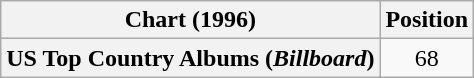<table class="wikitable plainrowheaders" style="text-align:center">
<tr>
<th scope="col">Chart (1996)</th>
<th scope="col">Position</th>
</tr>
<tr>
<th scope="row">US Top Country Albums (<em>Billboard</em>)</th>
<td>68</td>
</tr>
</table>
